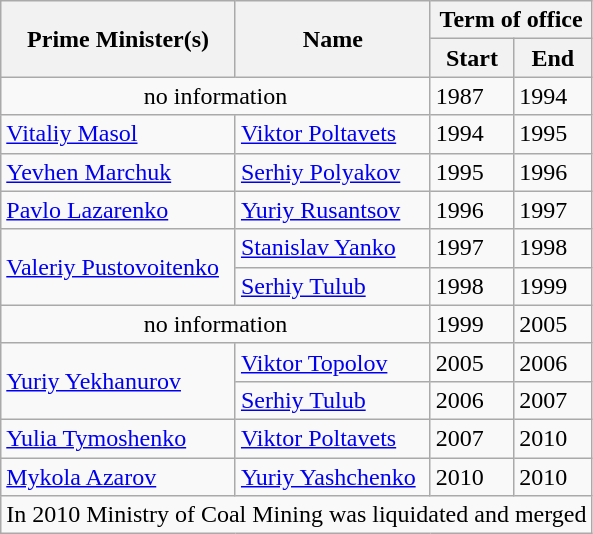<table class="wikitable">
<tr>
<th rowspan="2">Prime Minister(s)</th>
<th rowspan="2">Name</th>
<th colspan="2">Term of office</th>
</tr>
<tr>
<th>Start</th>
<th>End</th>
</tr>
<tr>
<td align=center colspan=2>no information</td>
<td>1987</td>
<td>1994</td>
</tr>
<tr>
<td><a href='#'>Vitaliy Masol</a></td>
<td><a href='#'>Viktor Poltavets</a></td>
<td>1994</td>
<td>1995</td>
</tr>
<tr>
<td><a href='#'>Yevhen Marchuk</a></td>
<td><a href='#'>Serhiy Polyakov</a></td>
<td>1995</td>
<td>1996</td>
</tr>
<tr>
<td><a href='#'>Pavlo Lazarenko</a></td>
<td><a href='#'>Yuriy Rusantsov</a></td>
<td>1996</td>
<td>1997</td>
</tr>
<tr>
<td rowspan=2><a href='#'>Valeriy Pustovoitenko</a></td>
<td><a href='#'>Stanislav Yanko</a></td>
<td>1997</td>
<td>1998</td>
</tr>
<tr>
<td><a href='#'>Serhiy Tulub</a></td>
<td>1998</td>
<td>1999</td>
</tr>
<tr>
<td align=center colspan=2>no information</td>
<td>1999</td>
<td>2005</td>
</tr>
<tr>
<td rowspan=2><a href='#'>Yuriy Yekhanurov</a></td>
<td><a href='#'>Viktor Topolov</a></td>
<td>2005</td>
<td>2006</td>
</tr>
<tr>
<td><a href='#'>Serhiy Tulub</a></td>
<td>2006</td>
<td>2007</td>
</tr>
<tr>
<td><a href='#'>Yulia Tymoshenko</a></td>
<td><a href='#'>Viktor Poltavets</a></td>
<td>2007</td>
<td>2010</td>
</tr>
<tr>
<td><a href='#'>Mykola Azarov</a></td>
<td><a href='#'>Yuriy Yashchenko</a></td>
<td>2010</td>
<td>2010</td>
</tr>
<tr>
<td align=center colspan=4>In 2010 Ministry of Coal Mining was liquidated and merged</td>
</tr>
</table>
